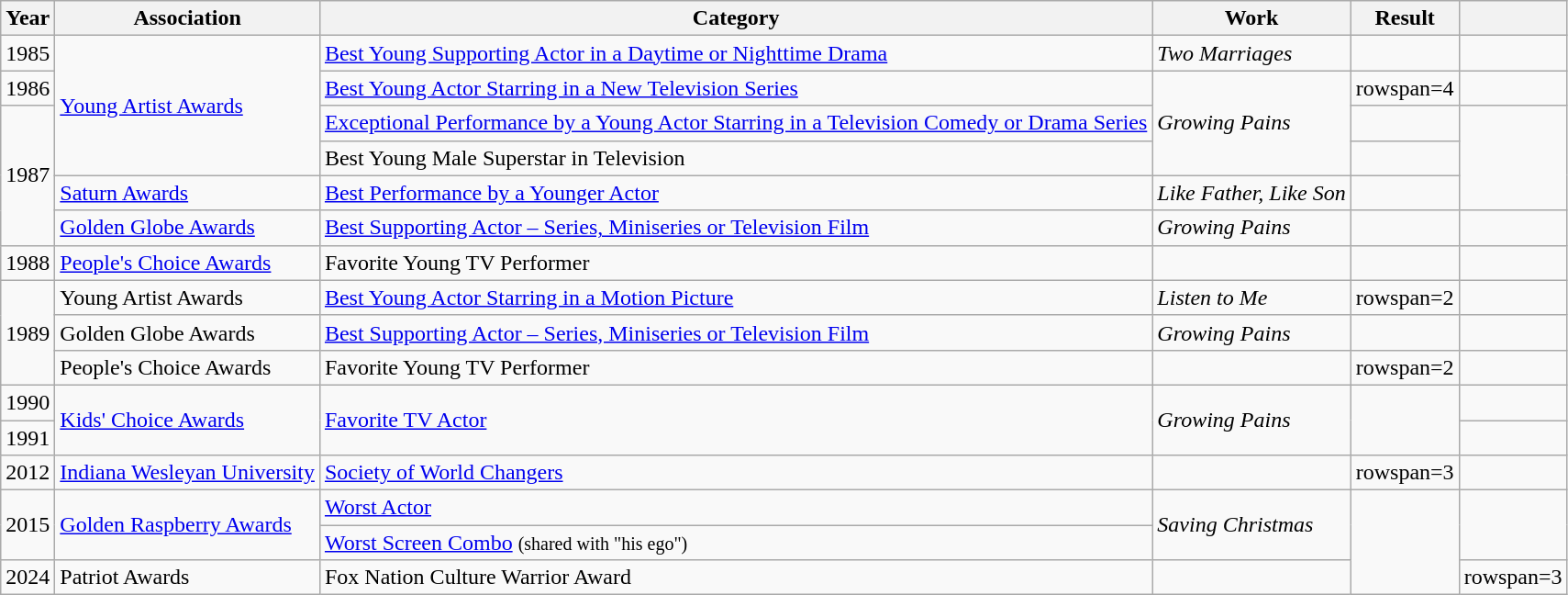<table class="wikitable sortable">
<tr>
<th>Year</th>
<th>Association</th>
<th>Category</th>
<th>Work</th>
<th>Result</th>
<th class="unsortable"></th>
</tr>
<tr>
<td>1985</td>
<td rowspan=4><a href='#'>Young Artist Awards</a></td>
<td><a href='#'>Best Young Supporting Actor in a Daytime or Nighttime Drama</a></td>
<td><em>Two Marriages</em></td>
<td></td>
<td></td>
</tr>
<tr>
<td>1986</td>
<td><a href='#'>Best Young Actor Starring in a New Television Series</a></td>
<td rowspan=3><em>Growing Pains</em></td>
<td>rowspan=4 </td>
<td></td>
</tr>
<tr>
<td rowspan=4>1987</td>
<td><a href='#'>Exceptional Performance by a Young Actor Starring in a Television Comedy or Drama Series</a></td>
<td></td>
</tr>
<tr>
<td>Best Young Male Superstar in Television</td>
<td></td>
</tr>
<tr>
<td><a href='#'>Saturn Awards</a></td>
<td><a href='#'>Best Performance by a Younger Actor</a></td>
<td><em>Like Father, Like Son</em></td>
<td></td>
</tr>
<tr>
<td><a href='#'>Golden Globe Awards</a></td>
<td><a href='#'>Best Supporting Actor – Series, Miniseries or Television Film</a></td>
<td><em>Growing Pains</em></td>
<td></td>
<td></td>
</tr>
<tr>
<td>1988</td>
<td><a href='#'>People's Choice Awards</a></td>
<td>Favorite Young TV Performer</td>
<td></td>
<td></td>
<td></td>
</tr>
<tr>
<td rowspan=3>1989</td>
<td>Young Artist Awards</td>
<td><a href='#'>Best Young Actor Starring in a Motion Picture</a></td>
<td><em>Listen to Me</em></td>
<td>rowspan=2 </td>
<td></td>
</tr>
<tr>
<td>Golden Globe Awards</td>
<td><a href='#'>Best Supporting Actor – Series, Miniseries or Television Film</a></td>
<td><em>Growing Pains</em></td>
<td></td>
</tr>
<tr>
<td>People's Choice Awards</td>
<td>Favorite Young TV Performer</td>
<td></td>
<td>rowspan=2 </td>
<td></td>
</tr>
<tr>
<td>1990</td>
<td rowspan=2><a href='#'>Kids' Choice Awards</a></td>
<td rowspan="2"><a href='#'>Favorite TV Actor</a></td>
<td rowspan=2><em>Growing Pains</em></td>
<td rowspan="2"></td>
</tr>
<tr>
<td>1991</td>
<td></td>
</tr>
<tr>
<td>2012</td>
<td><a href='#'>Indiana Wesleyan University</a></td>
<td><a href='#'>Society of World Changers</a></td>
<td></td>
<td>rowspan=3 </td>
<td></td>
</tr>
<tr>
<td rowspan=2>2015</td>
<td rowspan=2><a href='#'>Golden Raspberry Awards</a></td>
<td><a href='#'>Worst Actor</a></td>
<td rowspan=2><em>Saving Christmas</em></td>
<td rowspan="3"></td>
</tr>
<tr>
<td><a href='#'>Worst Screen Combo</a> <small>(shared with "his ego")</small></td>
</tr>
<tr>
<td>2024</td>
<td>Patriot Awards</td>
<td>Fox Nation Culture Warrior Award</td>
<td></td>
<td>rowspan=3 </td>
</tr>
</table>
